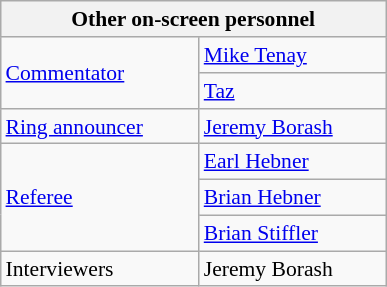<table align="right" class="wikitable" style="border:1px; font-size:90%; margin-left:1em;">
<tr>
<th colspan="2" width="250"><strong>Other on-screen personnel</strong></th>
</tr>
<tr>
<td rowspan=2><a href='#'>Commentator</a></td>
<td><a href='#'>Mike Tenay</a></td>
</tr>
<tr>
<td><a href='#'>Taz</a></td>
</tr>
<tr>
<td><a href='#'>Ring announcer</a></td>
<td><a href='#'>Jeremy Borash</a></td>
</tr>
<tr>
<td rowspan=3><a href='#'>Referee</a></td>
<td><a href='#'>Earl Hebner</a></td>
</tr>
<tr>
<td><a href='#'>Brian Hebner</a></td>
</tr>
<tr>
<td><a href='#'>Brian Stiffler</a></td>
</tr>
<tr>
<td rowspan=1>Interviewers</td>
<td>Jeremy Borash</td>
</tr>
<tr>
</tr>
</table>
